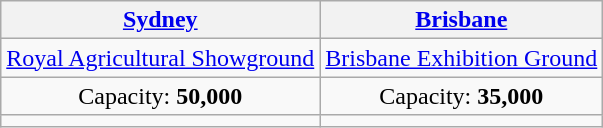<table class="wikitable" style="text-align:center">
<tr>
<th><a href='#'>Sydney</a></th>
<th><a href='#'>Brisbane</a></th>
</tr>
<tr>
<td><a href='#'>Royal Agricultural Showground</a></td>
<td><a href='#'>Brisbane Exhibition Ground</a></td>
</tr>
<tr>
<td>Capacity: <strong>50,000</strong></td>
<td>Capacity: <strong>35,000</strong></td>
</tr>
<tr>
<td></td>
<td></td>
</tr>
</table>
